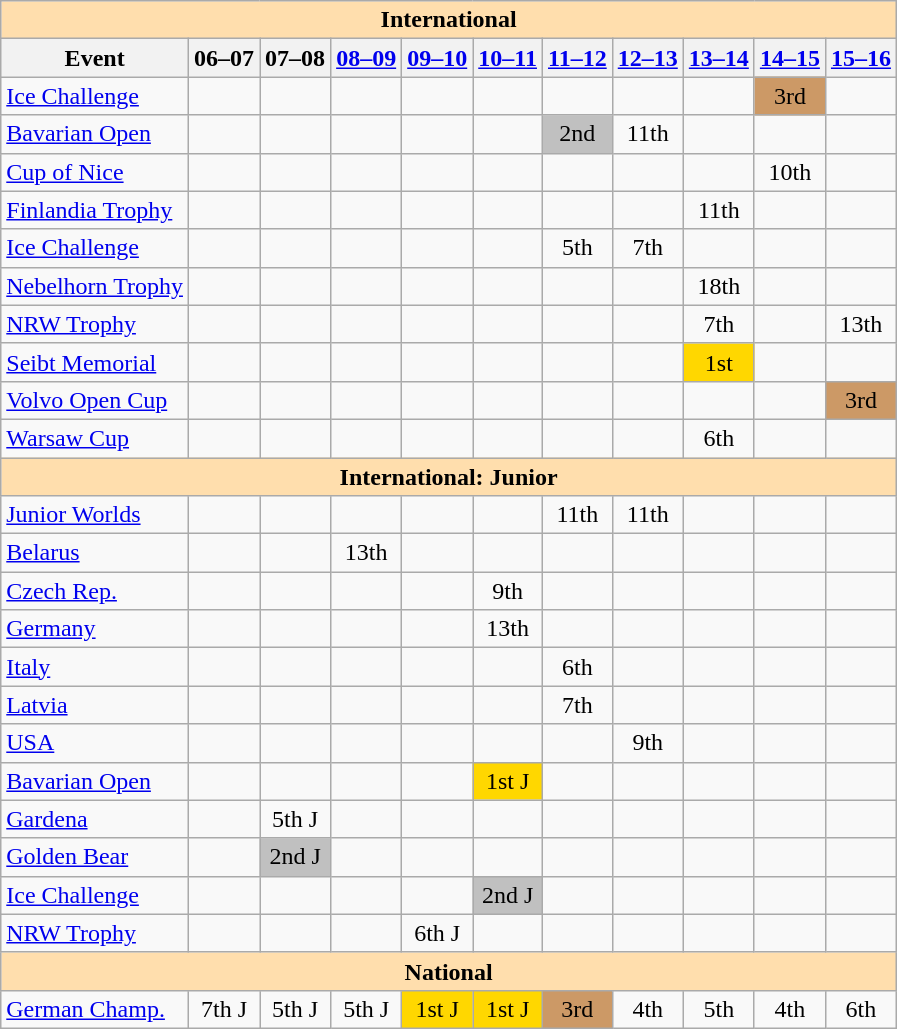<table class="wikitable" style="text-align:center">
<tr>
<th style="background-color: #ffdead; " colspan=11 align=center>International</th>
</tr>
<tr>
<th>Event</th>
<th>06–07</th>
<th>07–08</th>
<th><a href='#'>08–09</a></th>
<th><a href='#'>09–10</a></th>
<th><a href='#'>10–11</a></th>
<th><a href='#'>11–12</a></th>
<th><a href='#'>12–13</a></th>
<th><a href='#'>13–14</a></th>
<th><a href='#'>14–15</a></th>
<th><a href='#'>15–16</a></th>
</tr>
<tr>
<td align=left> <a href='#'>Ice Challenge</a></td>
<td></td>
<td></td>
<td></td>
<td></td>
<td></td>
<td></td>
<td></td>
<td></td>
<td bgcolor=cc9966>3rd</td>
<td></td>
</tr>
<tr>
<td align=left><a href='#'>Bavarian Open</a></td>
<td></td>
<td></td>
<td></td>
<td></td>
<td></td>
<td bgcolor=silver>2nd</td>
<td>11th</td>
<td></td>
<td></td>
<td></td>
</tr>
<tr>
<td align=left><a href='#'>Cup of Nice</a></td>
<td></td>
<td></td>
<td></td>
<td></td>
<td></td>
<td></td>
<td></td>
<td></td>
<td>10th</td>
<td></td>
</tr>
<tr>
<td align=left><a href='#'>Finlandia Trophy</a></td>
<td></td>
<td></td>
<td></td>
<td></td>
<td></td>
<td></td>
<td></td>
<td>11th</td>
<td></td>
<td></td>
</tr>
<tr>
<td align=left><a href='#'>Ice Challenge</a></td>
<td></td>
<td></td>
<td></td>
<td></td>
<td></td>
<td>5th</td>
<td>7th</td>
<td></td>
<td></td>
<td></td>
</tr>
<tr>
<td align=left><a href='#'>Nebelhorn Trophy</a></td>
<td></td>
<td></td>
<td></td>
<td></td>
<td></td>
<td></td>
<td></td>
<td>18th</td>
<td></td>
<td></td>
</tr>
<tr>
<td align=left><a href='#'>NRW Trophy</a></td>
<td></td>
<td></td>
<td></td>
<td></td>
<td></td>
<td></td>
<td></td>
<td>7th</td>
<td></td>
<td>13th</td>
</tr>
<tr>
<td align=left><a href='#'>Seibt Memorial</a></td>
<td></td>
<td></td>
<td></td>
<td></td>
<td></td>
<td></td>
<td></td>
<td bgcolor=gold>1st</td>
<td></td>
<td></td>
</tr>
<tr>
<td align=left><a href='#'>Volvo Open Cup</a></td>
<td></td>
<td></td>
<td></td>
<td></td>
<td></td>
<td></td>
<td></td>
<td></td>
<td></td>
<td bgcolor=cc9966>3rd</td>
</tr>
<tr>
<td align=left><a href='#'>Warsaw Cup</a></td>
<td></td>
<td></td>
<td></td>
<td></td>
<td></td>
<td></td>
<td></td>
<td>6th</td>
<td></td>
<td></td>
</tr>
<tr>
<th style="background-color: #ffdead; " colspan=11 align=center>International: Junior</th>
</tr>
<tr>
<td align=left><a href='#'>Junior Worlds</a></td>
<td></td>
<td></td>
<td></td>
<td></td>
<td></td>
<td>11th</td>
<td>11th</td>
<td></td>
<td></td>
<td></td>
</tr>
<tr>
<td align=left> <a href='#'>Belarus</a></td>
<td></td>
<td></td>
<td>13th</td>
<td></td>
<td></td>
<td></td>
<td></td>
<td></td>
<td></td>
<td></td>
</tr>
<tr>
<td align=left>  <a href='#'>Czech Rep.</a></td>
<td></td>
<td></td>
<td></td>
<td></td>
<td>9th</td>
<td></td>
<td></td>
<td></td>
<td></td>
<td></td>
</tr>
<tr>
<td align=left> <a href='#'>Germany</a></td>
<td></td>
<td></td>
<td></td>
<td></td>
<td>13th</td>
<td></td>
<td></td>
<td></td>
<td></td>
<td></td>
</tr>
<tr>
<td align=left> <a href='#'>Italy</a></td>
<td></td>
<td></td>
<td></td>
<td></td>
<td></td>
<td>6th</td>
<td></td>
<td></td>
<td></td>
<td></td>
</tr>
<tr>
<td align=left> <a href='#'>Latvia</a></td>
<td></td>
<td></td>
<td></td>
<td></td>
<td></td>
<td>7th</td>
<td></td>
<td></td>
<td></td>
<td></td>
</tr>
<tr>
<td align=left> <a href='#'>USA</a></td>
<td></td>
<td></td>
<td></td>
<td></td>
<td></td>
<td></td>
<td>9th</td>
<td></td>
<td></td>
<td></td>
</tr>
<tr>
<td align=left><a href='#'>Bavarian Open</a></td>
<td></td>
<td></td>
<td></td>
<td></td>
<td bgcolor=gold>1st J</td>
<td></td>
<td></td>
<td></td>
<td></td>
<td></td>
</tr>
<tr>
<td align=left><a href='#'>Gardena</a></td>
<td></td>
<td>5th J</td>
<td></td>
<td></td>
<td></td>
<td></td>
<td></td>
<td></td>
<td></td>
<td></td>
</tr>
<tr>
<td align=left><a href='#'>Golden Bear</a></td>
<td></td>
<td bgcolor=silver>2nd J</td>
<td></td>
<td></td>
<td></td>
<td></td>
<td></td>
<td></td>
<td></td>
<td></td>
</tr>
<tr>
<td align=left><a href='#'>Ice Challenge</a></td>
<td></td>
<td></td>
<td></td>
<td></td>
<td bgcolor=silver>2nd J</td>
<td></td>
<td></td>
<td></td>
<td></td>
<td></td>
</tr>
<tr>
<td align=left><a href='#'>NRW Trophy</a></td>
<td></td>
<td></td>
<td></td>
<td>6th J</td>
<td></td>
<td></td>
<td></td>
<td></td>
<td></td>
<td></td>
</tr>
<tr>
<th style="background-color: #ffdead; " colspan=11 align=center>National</th>
</tr>
<tr>
<td align=left><a href='#'>German Champ.</a></td>
<td>7th J</td>
<td>5th J</td>
<td>5th J</td>
<td bgcolor=gold>1st J</td>
<td bgcolor=gold>1st J</td>
<td bgcolor=cc9966>3rd</td>
<td>4th</td>
<td>5th</td>
<td>4th</td>
<td>6th</td>
</tr>
</table>
